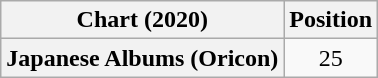<table class="wikitable plainrowheaders" style="text-align:center">
<tr>
<th scope="col">Chart (2020)</th>
<th scope="col">Position</th>
</tr>
<tr>
<th scope="row">Japanese Albums (Oricon)</th>
<td>25</td>
</tr>
</table>
